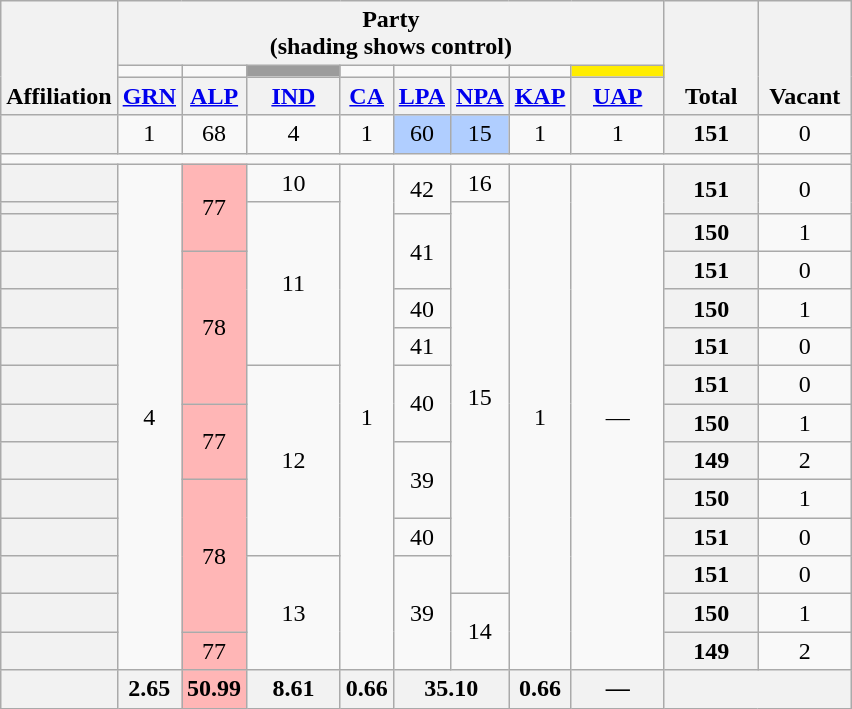<table class="wikitable" style="text-align:center">
<tr style="vertical-align:bottom;">
<th rowspan="3">Affiliation</th>
<th colspan="8">Party <div>(shading shows control)</div></th>
<th rowspan="3" style="width: 55px">Total</th>
<th rowspan="3" style="width: 55px">Vacant</th>
</tr>
<tr style="height:5px">
<td bgcolor=></td>
<td bgcolor=></td>
<td bgcolor=#9C9C9C style="width: 55px"></td>
<td bgcolor=></td>
<td bgcolor=></td>
<td bgcolor=></td>
<td bgcolor=></td>
<td bgcolor=#FFED00 style="width: 55px"></td>
</tr>
<tr>
<th><a href='#'>GRN</a></th>
<th><a href='#'>ALP</a></th>
<th><a href='#'>IND</a></th>
<th><a href='#'>CA</a></th>
<th><a href='#'>LPA</a></th>
<th><a href='#'>NPA</a></th>
<th><a href='#'>KAP</a></th>
<th><a href='#'>UAP</a></th>
</tr>
<tr>
<th></th>
<td>1</td>
<td>68</td>
<td>4</td>
<td>1</td>
<td style="background-color:#B0CEFF">60</td>
<td style="background-color:#B0CEFF">15</td>
<td>1</td>
<td>1</td>
<th>151</th>
<td>0</td>
</tr>
<tr>
<td colspan="10"></td>
</tr>
<tr>
<th></th>
<td rowspan="14">4</td>
<td rowspan="3" style="background-color:#FFB6B6">77</td>
<td>10</td>
<td rowspan="14">1</td>
<td rowspan="2">42</td>
<td>16</td>
<td rowspan="14">1</td>
<td rowspan="14">—</td>
<th rowspan="2">151</th>
<td rowspan="2">0</td>
</tr>
<tr>
<th></th>
<td rowspan="5">11</td>
<td rowspan="11">15</td>
</tr>
<tr>
<th></th>
<td rowspan="2">41</td>
<th>150</th>
<td>1</td>
</tr>
<tr>
<th></th>
<td rowspan="4" style="background-color:#FFB6B6">78</td>
<th>151</th>
<td>0</td>
</tr>
<tr>
<th></th>
<td>40</td>
<th>150</th>
<td>1</td>
</tr>
<tr>
<th></th>
<td>41</td>
<th>151</th>
<td>0</td>
</tr>
<tr>
<th></th>
<td rowspan="5">12</td>
<td rowspan="2">40</td>
<th>151</th>
<td>0</td>
</tr>
<tr>
<th></th>
<td rowspan="2" style="background-color:#FFB6B6">77</td>
<th>150</th>
<td>1</td>
</tr>
<tr>
<th></th>
<td rowspan="2">39</td>
<th>149</th>
<td>2</td>
</tr>
<tr>
<th></th>
<td style="background-color:#FFB6B6" rowspan="4">78</td>
<th>150</th>
<td>1</td>
</tr>
<tr>
<th></th>
<td>40</td>
<th>151</th>
<td>0</td>
</tr>
<tr>
<th></th>
<td rowspan="3">13</td>
<td rowspan="3">39</td>
<th>151</th>
<td>0</td>
</tr>
<tr>
<th></th>
<td rowspan="2">14</td>
<th>150</th>
<td>1</td>
</tr>
<tr>
<th></th>
<td style="background-color:#FFB6B6">77</td>
<th>149</th>
<td>2</td>
</tr>
<tr>
<th></th>
<th>2.65</th>
<th style="background-color:#FFB6B6">50.99</th>
<th>8.61</th>
<th>0.66</th>
<th colspan="2">35.10</th>
<th>0.66</th>
<th>—</th>
<th colspan="2"></th>
</tr>
</table>
